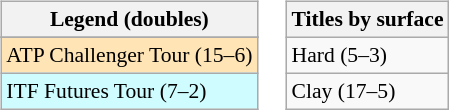<table>
<tr valign=top>
<td><br><table class=wikitable style=font-size:90%>
<tr>
<th>Legend (doubles)</th>
</tr>
<tr bgcolor=e5d1cb>
</tr>
<tr bgcolor=moccasin>
<td>ATP Challenger Tour (15–6)</td>
</tr>
<tr bgcolor=cffcff>
<td>ITF Futures Tour (7–2)</td>
</tr>
</table>
</td>
<td><br><table class=wikitable style=font-size:90%>
<tr>
<th>Titles by surface</th>
</tr>
<tr>
<td>Hard (5–3)</td>
</tr>
<tr>
<td>Clay (17–5)</td>
</tr>
</table>
</td>
</tr>
</table>
